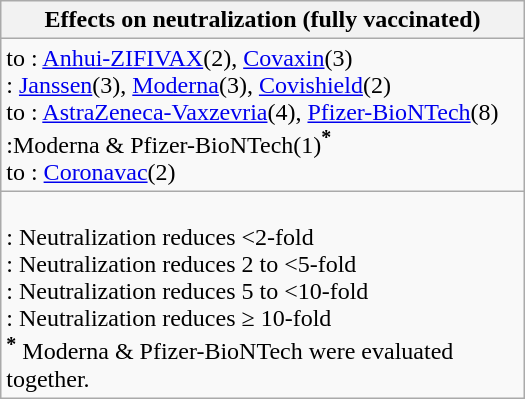<table class="wikitable floatright" style="width:350px;">
<tr>
<th>Effects on neutralization (fully vaccinated)</th>
</tr>
<tr>
<td> to : <a href='#'>Anhui-ZIFIVAX</a>(2), <a href='#'>Covaxin</a>(3) <br>: <a href='#'>Janssen</a>(3), <a href='#'>Moderna</a>(3), <a href='#'>Covishield</a>(2) <br> to : <a href='#'>AstraZeneca-Vaxzevria</a>(4), <a href='#'>Pfizer-BioNTech</a>(8) <br>:Moderna & Pfizer-BioNTech(1)<strong><sup>*</sup></strong><br> to : <a href='#'>Coronavac</a>(2)</td>
</tr>
<tr>
<td><br>: Neutralization reduces <2-fold <br>
: Neutralization reduces 2 to <5-fold <br>
: Neutralization reduces 5 to <10-fold <br>
: Neutralization reduces &GreaterEqual; 10-fold<br>
<strong><sup>*</sup></strong> Moderna & Pfizer-BioNTech were evaluated together.</td>
</tr>
</table>
